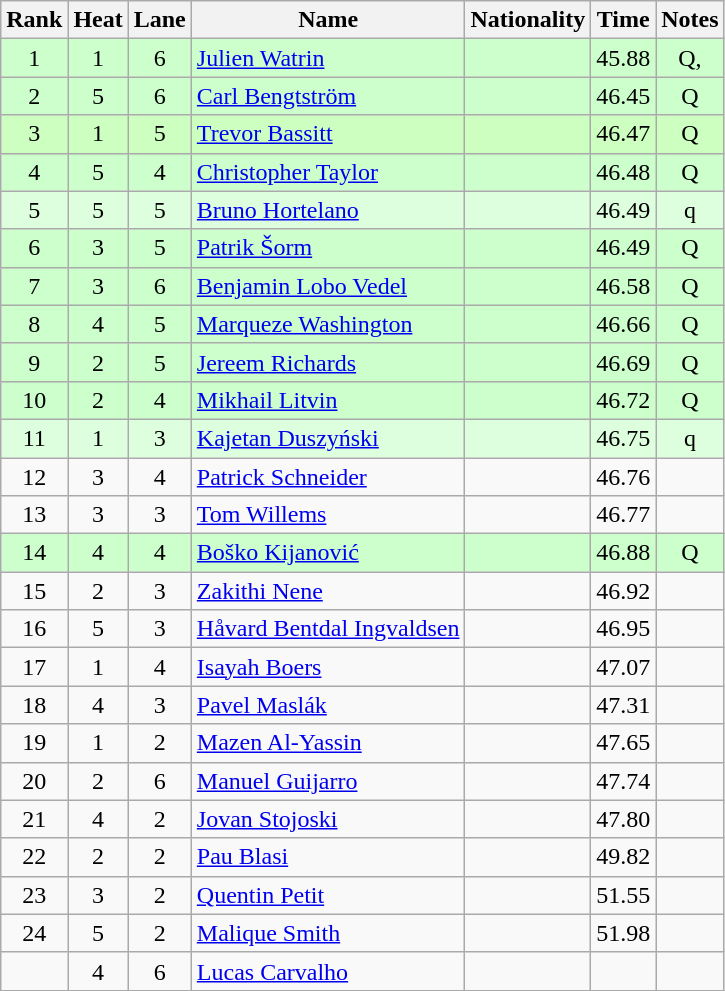<table class="wikitable sortable" style="text-align:center">
<tr>
<th>Rank</th>
<th>Heat</th>
<th>Lane</th>
<th>Name</th>
<th>Nationality</th>
<th>Time</th>
<th>Notes</th>
</tr>
<tr bgcolor=ccffcc>
<td>1</td>
<td>1</td>
<td>6</td>
<td align="left"><a href='#'>Julien Watrin</a></td>
<td align=left></td>
<td>45.88</td>
<td>Q, </td>
</tr>
<tr bgcolor=ccffcc>
<td>2</td>
<td>5</td>
<td>6</td>
<td align="left"><a href='#'>Carl Bengtström</a></td>
<td align=left></td>
<td>46.45</td>
<td>Q</td>
</tr>
<tr bgcolor=ccffc>
<td>3</td>
<td>1</td>
<td>5</td>
<td align="left"><a href='#'>Trevor Bassitt</a></td>
<td align=left></td>
<td>46.47</td>
<td>Q</td>
</tr>
<tr bgcolor=ccffcc>
<td>4</td>
<td>5</td>
<td>4</td>
<td align="left"><a href='#'>Christopher Taylor</a></td>
<td align=left></td>
<td>46.48</td>
<td>Q</td>
</tr>
<tr bgcolor=ddffdd>
<td>5</td>
<td>5</td>
<td>5</td>
<td align="left"><a href='#'>Bruno Hortelano</a></td>
<td align=left></td>
<td>46.49</td>
<td>q</td>
</tr>
<tr bgcolor=ccffcc>
<td>6</td>
<td>3</td>
<td>5</td>
<td align="left"><a href='#'>Patrik Šorm</a></td>
<td align=left></td>
<td>46.49</td>
<td>Q</td>
</tr>
<tr bgcolor=ccffcc>
<td>7</td>
<td>3</td>
<td>6</td>
<td align="left"><a href='#'>Benjamin Lobo Vedel</a></td>
<td align=left></td>
<td>46.58</td>
<td>Q</td>
</tr>
<tr bgcolor=ccffcc>
<td>8</td>
<td>4</td>
<td>5</td>
<td align="left"><a href='#'>Marqueze Washington</a></td>
<td align=left></td>
<td>46.66</td>
<td>Q</td>
</tr>
<tr bgcolor=ccffcc>
<td>9</td>
<td>2</td>
<td>5</td>
<td align="left"><a href='#'>Jereem Richards</a></td>
<td align=left></td>
<td>46.69</td>
<td>Q</td>
</tr>
<tr bgcolor=ccffcc>
<td>10</td>
<td>2</td>
<td>4</td>
<td align="left"><a href='#'>Mikhail Litvin</a></td>
<td align=left></td>
<td>46.72</td>
<td>Q</td>
</tr>
<tr bgcolor=ddffdd>
<td>11</td>
<td>1</td>
<td>3</td>
<td align="left"><a href='#'>Kajetan Duszyński</a></td>
<td align=left></td>
<td>46.75</td>
<td>q</td>
</tr>
<tr>
<td>12</td>
<td>3</td>
<td>4</td>
<td align="left"><a href='#'>Patrick Schneider</a></td>
<td align=left></td>
<td>46.76</td>
<td></td>
</tr>
<tr>
<td>13</td>
<td>3</td>
<td>3</td>
<td align="left"><a href='#'>Tom Willems</a></td>
<td align=left></td>
<td>46.77</td>
<td></td>
</tr>
<tr bgcolor=ccffcc>
<td>14</td>
<td>4</td>
<td>4</td>
<td align="left"><a href='#'>Boško Kijanović</a></td>
<td align=left></td>
<td>46.88</td>
<td>Q</td>
</tr>
<tr>
<td>15</td>
<td>2</td>
<td>3</td>
<td align="left"><a href='#'>Zakithi Nene</a></td>
<td align=left></td>
<td>46.92</td>
<td></td>
</tr>
<tr>
<td>16</td>
<td>5</td>
<td>3</td>
<td align="left"><a href='#'>Håvard Bentdal Ingvaldsen</a></td>
<td align=left></td>
<td>46.95</td>
<td></td>
</tr>
<tr>
<td>17</td>
<td>1</td>
<td>4</td>
<td align="left"><a href='#'>Isayah Boers</a></td>
<td align=left></td>
<td>47.07</td>
<td></td>
</tr>
<tr>
<td>18</td>
<td>4</td>
<td>3</td>
<td align="left"><a href='#'>Pavel Maslák</a></td>
<td align=left></td>
<td>47.31</td>
<td></td>
</tr>
<tr>
<td>19</td>
<td>1</td>
<td>2</td>
<td align="left"><a href='#'>Mazen Al-Yassin</a></td>
<td align=left></td>
<td>47.65</td>
<td></td>
</tr>
<tr>
<td>20</td>
<td>2</td>
<td>6</td>
<td align="left"><a href='#'>Manuel Guijarro</a></td>
<td align=left></td>
<td>47.74</td>
<td></td>
</tr>
<tr>
<td>21</td>
<td>4</td>
<td>2</td>
<td align="left"><a href='#'>Jovan Stojoski</a></td>
<td align=left></td>
<td>47.80</td>
<td></td>
</tr>
<tr>
<td>22</td>
<td>2</td>
<td>2</td>
<td align="left"><a href='#'>Pau Blasi</a></td>
<td align=left></td>
<td>49.82</td>
<td></td>
</tr>
<tr>
<td>23</td>
<td>3</td>
<td>2</td>
<td align="left"><a href='#'>Quentin Petit</a></td>
<td align=left></td>
<td>51.55</td>
<td></td>
</tr>
<tr>
<td>24</td>
<td>5</td>
<td>2</td>
<td align="left"><a href='#'>Malique Smith</a></td>
<td align=left></td>
<td>51.98</td>
<td></td>
</tr>
<tr>
<td></td>
<td>4</td>
<td>6</td>
<td align="left"><a href='#'>Lucas Carvalho</a></td>
<td align=left></td>
<td></td>
<td></td>
</tr>
</table>
